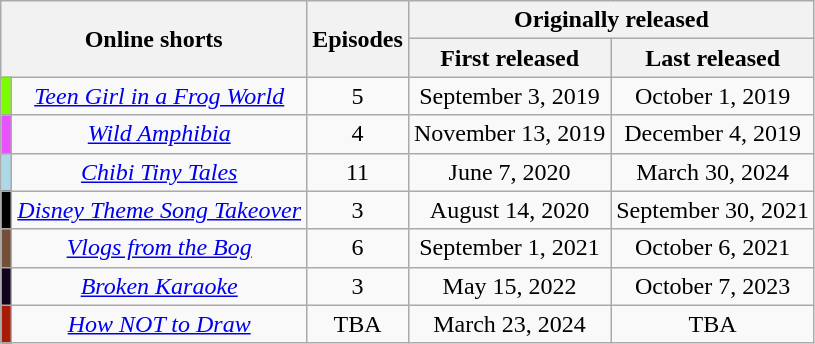<table class="wikitable" style="text-align:center;">
<tr>
<th colspan="2" rowspan="2">Online shorts</th>
<th rowspan="2">Episodes</th>
<th colspan="3">Originally released</th>
</tr>
<tr>
<th scope="col">First released</th>
<th scope="col">Last released</th>
</tr>
<tr>
<td style="background: #7CFC00;"></td>
<td><em><a href='#'>Teen Girl in a Frog World</a></em></td>
<td>5</td>
<td>September 3, 2019</td>
<td>October 1, 2019</td>
</tr>
<tr>
<td style="background: #E952FF;"></td>
<td><em><a href='#'>Wild Amphibia</a></em></td>
<td>4</td>
<td>November 13, 2019</td>
<td>December 4, 2019</td>
</tr>
<tr>
<td style="background: #ADD8E6;"></td>
<td><em><a href='#'>Chibi Tiny Tales</a></em></td>
<td>11</td>
<td>June 7, 2020</td>
<td>March 30, 2024</td>
</tr>
<tr>
<td style="background: #000000;"></td>
<td><em><a href='#'>Disney Theme Song Takeover</a></em></td>
<td>3</td>
<td>August 14, 2020</td>
<td>September 30, 2021</td>
</tr>
<tr>
<td style="background: #734F37;"></td>
<td><em><a href='#'>Vlogs from the Bog</a></em></td>
<td>6</td>
<td>September 1, 2021</td>
<td>October 6, 2021</td>
</tr>
<tr>
<td style="background: #10021A;"></td>
<td><em><a href='#'>Broken Karaoke</a></em></td>
<td>3</td>
<td>May 15, 2022</td>
<td>October 7, 2023</td>
</tr>
<tr>
<td style="background: #A81C07;"></td>
<td><em><a href='#'>How NOT to Draw</a></em></td>
<td>TBA</td>
<td>March 23, 2024</td>
<td>TBA</td>
</tr>
</table>
